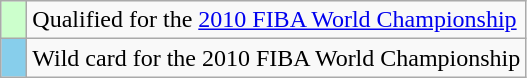<table class="wikitable">
<tr>
<td width=10px bgcolor="#ccffcc"></td>
<td>Qualified for the <a href='#'>2010 FIBA World Championship</a></td>
</tr>
<tr>
<td width=10px bgcolor=skyblue></td>
<td>Wild card for the 2010 FIBA World Championship</td>
</tr>
</table>
